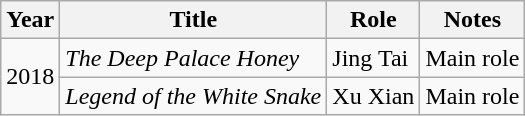<table class="wikitable">
<tr>
<th>Year</th>
<th>Title</th>
<th>Role</th>
<th class="unsortable">Notes</th>
</tr>
<tr>
<td rowspan=2>2018</td>
<td><em>The Deep Palace Honey</em></td>
<td>Jing Tai</td>
<td>Main role</td>
</tr>
<tr>
<td><em>Legend of the White Snake</em></td>
<td>Xu Xian</td>
<td>Main role</td>
</tr>
</table>
